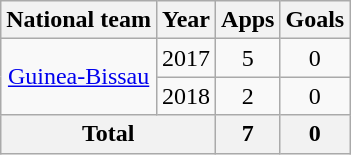<table class="wikitable" style="text-align:center">
<tr>
<th>National team</th>
<th>Year</th>
<th>Apps</th>
<th>Goals</th>
</tr>
<tr>
<td rowspan="2"><a href='#'>Guinea-Bissau</a></td>
<td>2017</td>
<td>5</td>
<td>0</td>
</tr>
<tr>
<td>2018</td>
<td>2</td>
<td>0</td>
</tr>
<tr>
<th colspan=2>Total</th>
<th>7</th>
<th>0</th>
</tr>
</table>
